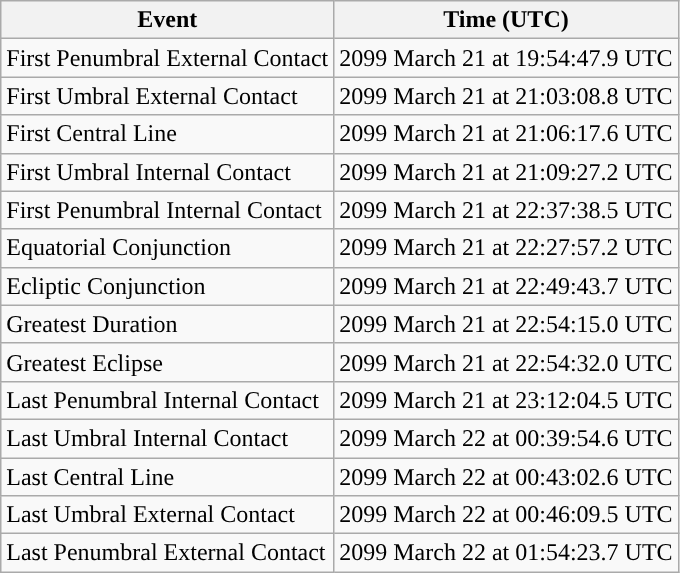<table class="wikitable">
<tr>
<th>Event</th>
<th>Time (UTC)</th>
</tr>
<tr>
<td>First Penumbral External Contact</td>
<td>2099 March 21 at 19:54:47.9 UTC</td>
</tr>
<tr>
<td>First Umbral External Contact</td>
<td>2099 March 21 at 21:03:08.8 UTC</td>
</tr>
<tr>
<td>First Central Line</td>
<td>2099 March 21 at 21:06:17.6 UTC</td>
</tr>
<tr>
<td>First Umbral Internal Contact</td>
<td>2099 March 21 at 21:09:27.2 UTC</td>
</tr>
<tr>
<td>First Penumbral Internal Contact</td>
<td>2099 March 21 at 22:37:38.5 UTC</td>
</tr>
<tr>
<td>Equatorial Conjunction</td>
<td>2099 March 21 at 22:27:57.2 UTC</td>
</tr>
<tr>
<td>Ecliptic Conjunction</td>
<td>2099 March 21 at 22:49:43.7 UTC</td>
</tr>
<tr>
<td>Greatest Duration</td>
<td>2099 March 21 at 22:54:15.0 UTC</td>
</tr>
<tr>
<td>Greatest Eclipse</td>
<td>2099 March 21 at 22:54:32.0 UTC</td>
</tr>
<tr>
<td>Last Penumbral Internal Contact</td>
<td>2099 March 21 at 23:12:04.5 UTC</td>
</tr>
<tr>
<td>Last Umbral Internal Contact</td>
<td>2099 March 22 at 00:39:54.6 UTC</td>
</tr>
<tr>
<td>Last Central Line</td>
<td>2099 March 22 at 00:43:02.6 UTC</td>
</tr>
<tr>
<td>Last Umbral External Contact</td>
<td>2099 March 22 at 00:46:09.5 UTC</td>
</tr>
<tr>
<td>Last Penumbral External Contact</td>
<td>2099 March 22 at 01:54:23.7 UTC</td>
</tr>
</table>
